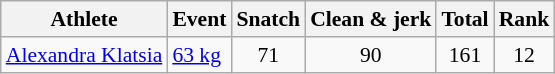<table class="wikitable" style="font-size:90%;text-align:center">
<tr>
<th>Athlete</th>
<th>Event</th>
<th>Snatch</th>
<th>Clean & jerk</th>
<th>Total</th>
<th>Rank</th>
</tr>
<tr align=center>
<td align=left><a href='#'>Alexandra Klatsia</a></td>
<td align=left><a href='#'>63 kg</a></td>
<td>71</td>
<td>90</td>
<td>161</td>
<td>12</td>
</tr>
</table>
